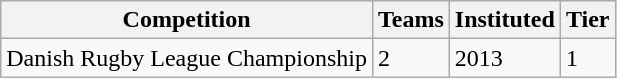<table class="wikitable">
<tr>
<th>Competition</th>
<th>Teams</th>
<th>Instituted</th>
<th>Tier</th>
</tr>
<tr>
<td>Danish Rugby League Championship</td>
<td>2</td>
<td>2013</td>
<td>1</td>
</tr>
</table>
